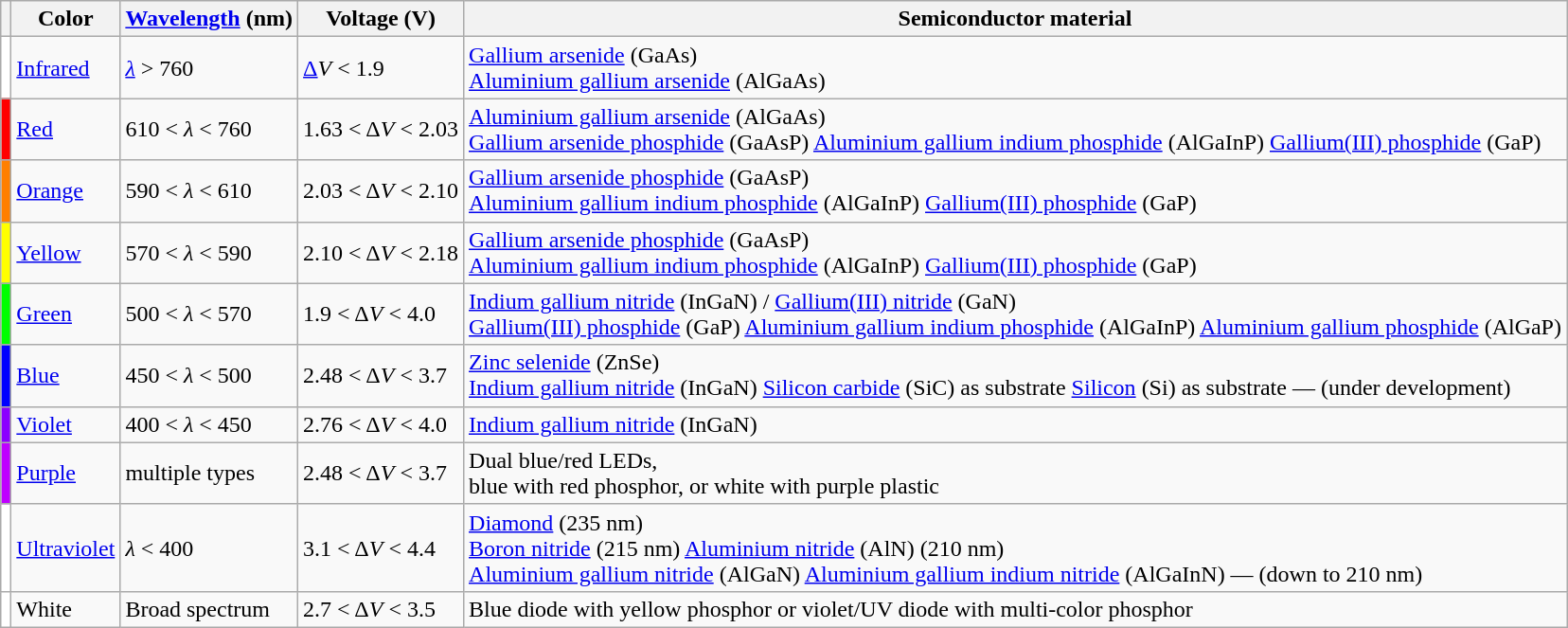<table class="wikitable" border="1">
<tr>
<th></th>
<th>Color</th>
<th><a href='#'>Wavelength</a> (nm)</th>
<th>Voltage (V)</th>
<th>Semiconductor material</th>
</tr>
<tr>
<td bgcolor="white"></td>
<td><a href='#'>Infrared</a></td>
<td><a href='#'><em>λ</em></a> > 760</td>
<td><a href='#'>Δ</a><em>V</em> < 1.9</td>
<td><a href='#'>Gallium arsenide</a> (GaAs)<br><a href='#'>Aluminium gallium arsenide</a> (AlGaAs)</td>
</tr>
<tr>
<td bgcolor="red"></td>
<td><a href='#'>Red</a></td>
<td>610 < <em>λ</em> < 760</td>
<td>1.63 < Δ<em>V</em> < 2.03</td>
<td><a href='#'>Aluminium gallium arsenide</a> (AlGaAs)<br><a href='#'>Gallium arsenide phosphide</a> (GaAsP)
<a href='#'>Aluminium gallium indium phosphide</a> (AlGaInP) 
<a href='#'>Gallium(III) phosphide</a> (GaP)</td>
</tr>
<tr>
<td bgcolor="#FF7F00"></td>
<td><a href='#'>Orange</a></td>
<td>590 < <em>λ</em> < 610</td>
<td>2.03 < Δ<em>V</em> < 2.10</td>
<td><a href='#'>Gallium arsenide phosphide</a> (GaAsP)<br><a href='#'>Aluminium gallium indium phosphide</a> (AlGaInP) 
<a href='#'>Gallium(III) phosphide</a> (GaP)</td>
</tr>
<tr>
<td bgcolor="yellow"></td>
<td><a href='#'>Yellow</a></td>
<td>570 < <em>λ</em> < 590</td>
<td>2.10 < Δ<em>V</em> < 2.18</td>
<td><a href='#'>Gallium arsenide phosphide</a> (GaAsP)<br><a href='#'>Aluminium gallium indium phosphide</a> (AlGaInP) 
<a href='#'>Gallium(III) phosphide</a> (GaP)</td>
</tr>
<tr>
<td bgcolor="#00FF00"></td>
<td><a href='#'>Green</a></td>
<td>500 < <em>λ</em> < 570</td>
<td>1.9 < Δ<em>V</em> < 4.0</td>
<td><a href='#'>Indium gallium nitride</a> (InGaN) / <a href='#'>Gallium(III) nitride</a> (GaN)<br><a href='#'>Gallium(III) phosphide</a> (GaP)
<a href='#'>Aluminium gallium indium phosphide</a> (AlGaInP)
<a href='#'>Aluminium gallium phosphide</a> (AlGaP)</td>
</tr>
<tr>
<td bgcolor="blue"></td>
<td><a href='#'>Blue</a></td>
<td>450 < <em>λ</em> < 500</td>
<td>2.48 < Δ<em>V</em> < 3.7</td>
<td><a href='#'>Zinc selenide</a> (ZnSe)<br><a href='#'>Indium gallium nitride</a> (InGaN)
<a href='#'>Silicon carbide</a> (SiC) as substrate
<a href='#'>Silicon</a> (Si) as substrate — (under development)</td>
</tr>
<tr>
<td bgcolor="#8B00FF"></td>
<td><a href='#'>Violet</a></td>
<td>400 < <em>λ</em> < 450</td>
<td>2.76 < Δ<em>V</em> < 4.0</td>
<td><a href='#'>Indium gallium nitride</a> (InGaN)</td>
</tr>
<tr>
<td bgcolor="#BF00FF"></td>
<td><a href='#'>Purple</a></td>
<td>multiple types</td>
<td>2.48 < Δ<em>V</em> < 3.7</td>
<td>Dual blue/red LEDs,<br>blue with red phosphor,
or white with purple plastic</td>
</tr>
<tr>
<td bgcolor="white"></td>
<td><a href='#'>Ultraviolet</a></td>
<td><em>λ</em> < 400</td>
<td>3.1 < Δ<em>V</em> < 4.4</td>
<td><a href='#'>Diamond</a> (235 nm)<br><a href='#'>Boron nitride</a> (215 nm)
<a href='#'>Aluminium nitride</a> (AlN) (210 nm)<br><a href='#'>Aluminium gallium nitride</a> (AlGaN)
<a href='#'>Aluminium gallium indium nitride</a> (AlGaInN) — (down to 210 nm)</td>
</tr>
<tr>
<td bgcolor="white"></td>
<td>White</td>
<td>Broad spectrum</td>
<td>2.7 < Δ<em>V</em> < 3.5</td>
<td>Blue diode with yellow phosphor or violet/UV diode with multi-color phosphor  </td>
</tr>
</table>
